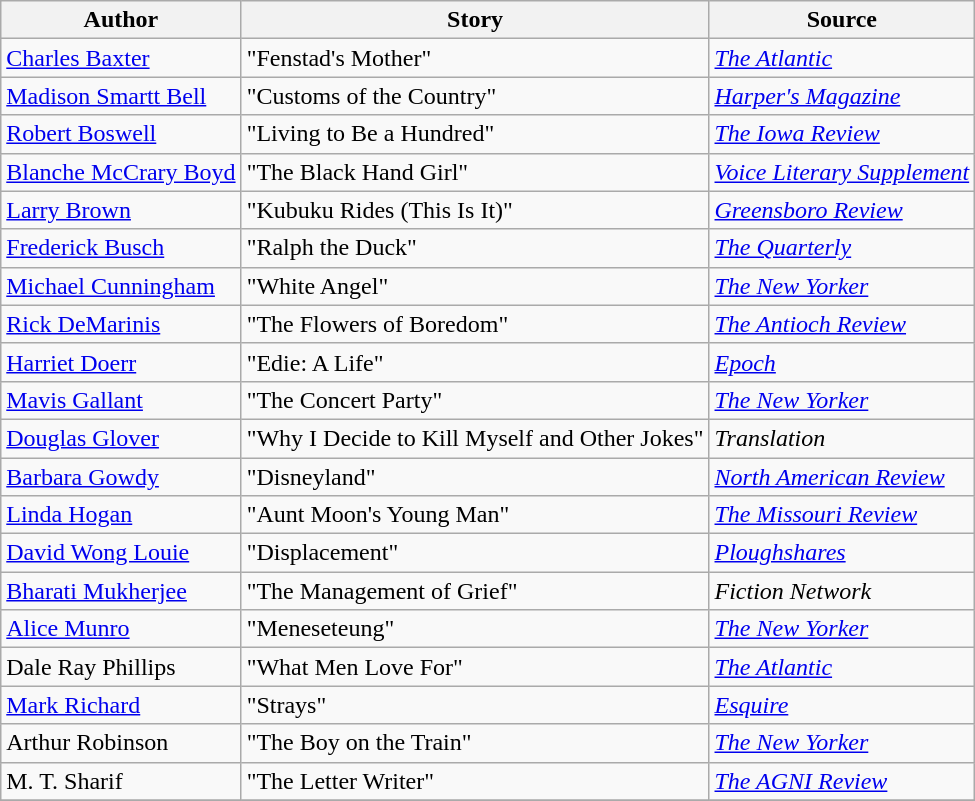<table class="wikitable">
<tr>
<th>Author</th>
<th>Story</th>
<th>Source</th>
</tr>
<tr>
<td><a href='#'>Charles Baxter</a></td>
<td>"Fenstad's Mother"</td>
<td><em><a href='#'>The Atlantic</a></em></td>
</tr>
<tr>
<td><a href='#'>Madison Smartt Bell</a></td>
<td>"Customs of the Country"</td>
<td><em><a href='#'>Harper's Magazine</a></em></td>
</tr>
<tr>
<td><a href='#'>Robert Boswell</a></td>
<td>"Living to Be a Hundred"</td>
<td><em><a href='#'>The Iowa Review</a></em></td>
</tr>
<tr>
<td><a href='#'>Blanche McCrary Boyd</a></td>
<td>"The Black Hand Girl"</td>
<td><em><a href='#'>Voice Literary Supplement</a></em></td>
</tr>
<tr>
<td><a href='#'>Larry Brown</a></td>
<td>"Kubuku Rides (This Is It)"</td>
<td><em><a href='#'>Greensboro Review</a></em></td>
</tr>
<tr>
<td><a href='#'>Frederick Busch</a></td>
<td>"Ralph the Duck"</td>
<td><em><a href='#'>The Quarterly</a></em></td>
</tr>
<tr>
<td><a href='#'>Michael Cunningham</a></td>
<td>"White Angel"</td>
<td><em><a href='#'>The New Yorker</a></em></td>
</tr>
<tr>
<td><a href='#'>Rick DeMarinis</a></td>
<td>"The Flowers of Boredom"</td>
<td><em><a href='#'>The Antioch Review</a></em></td>
</tr>
<tr>
<td><a href='#'>Harriet Doerr</a></td>
<td>"Edie: A Life"</td>
<td><em><a href='#'>Epoch</a></em></td>
</tr>
<tr>
<td><a href='#'>Mavis Gallant</a></td>
<td>"The Concert Party"</td>
<td><em><a href='#'>The New Yorker</a></em></td>
</tr>
<tr>
<td><a href='#'>Douglas Glover</a></td>
<td>"Why I Decide to Kill Myself and Other Jokes"</td>
<td><em>Translation</em></td>
</tr>
<tr>
<td><a href='#'>Barbara Gowdy</a></td>
<td>"Disneyland"</td>
<td><em><a href='#'>North American Review</a></em></td>
</tr>
<tr>
<td><a href='#'>Linda Hogan</a></td>
<td>"Aunt Moon's Young Man"</td>
<td><em><a href='#'>The Missouri Review</a></em></td>
</tr>
<tr>
<td><a href='#'>David Wong Louie</a></td>
<td>"Displacement"</td>
<td><em><a href='#'>Ploughshares</a></em></td>
</tr>
<tr>
<td><a href='#'>Bharati Mukherjee</a></td>
<td>"The Management of Grief"</td>
<td><em>Fiction Network</em></td>
</tr>
<tr>
<td><a href='#'>Alice Munro</a></td>
<td>"Meneseteung"</td>
<td><em><a href='#'>The New Yorker</a></em></td>
</tr>
<tr>
<td>Dale Ray Phillips</td>
<td>"What Men Love For"</td>
<td><em><a href='#'>The Atlantic</a></em></td>
</tr>
<tr>
<td><a href='#'>Mark Richard</a></td>
<td>"Strays"</td>
<td><em><a href='#'>Esquire</a></em></td>
</tr>
<tr>
<td>Arthur Robinson</td>
<td>"The Boy on the Train"</td>
<td><em><a href='#'>The New Yorker</a></em></td>
</tr>
<tr>
<td>M. T. Sharif</td>
<td>"The Letter Writer"</td>
<td><em><a href='#'>The AGNI Review</a></em></td>
</tr>
<tr>
</tr>
</table>
